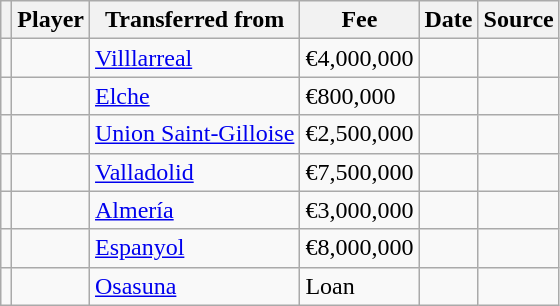<table class="wikitable plainrowheaders sortable">
<tr>
<th></th>
<th scope="col">Player</th>
<th>Transferred from</th>
<th style="width: 65px;">Fee</th>
<th scope="col">Date</th>
<th scope="col">Source</th>
</tr>
<tr>
<td align="center"></td>
<td></td>
<td> <a href='#'>Villlarreal</a></td>
<td>€4,000,000</td>
<td></td>
<td></td>
</tr>
<tr>
<td align="center"></td>
<td></td>
<td> <a href='#'>Elche</a></td>
<td>€800,000</td>
<td></td>
<td></td>
</tr>
<tr>
<td align="center"></td>
<td></td>
<td> <a href='#'>Union Saint-Gilloise</a></td>
<td>€2,500,000</td>
<td></td>
<td></td>
</tr>
<tr>
<td align="center"></td>
<td></td>
<td> <a href='#'>Valladolid</a></td>
<td>€7,500,000</td>
<td></td>
<td></td>
</tr>
<tr>
<td align="center"></td>
<td></td>
<td> <a href='#'>Almería</a></td>
<td>€3,000,000</td>
<td></td>
<td></td>
</tr>
<tr>
<td align="center"></td>
<td></td>
<td> <a href='#'>Espanyol</a></td>
<td>€8,000,000</td>
<td></td>
<td></td>
</tr>
<tr>
<td align="center"></td>
<td></td>
<td> <a href='#'>Osasuna</a></td>
<td>Loan</td>
<td></td>
<td></td>
</tr>
</table>
